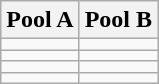<table class="wikitable">
<tr>
<th width=50%>Pool A</th>
<th width=50%>Pool B</th>
</tr>
<tr>
<td></td>
<td></td>
</tr>
<tr>
<td></td>
<td></td>
</tr>
<tr>
<td></td>
<td></td>
</tr>
<tr>
<td></td>
<td></td>
</tr>
</table>
